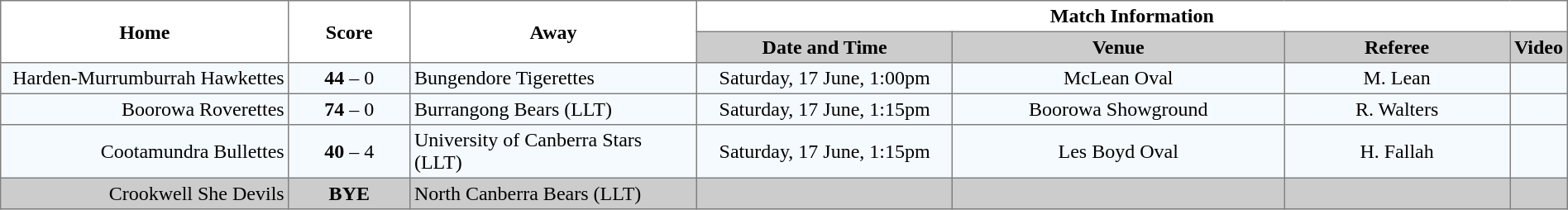<table border="1" cellpadding="3" cellspacing="0" width="100%" style="border-collapse:collapse;  text-align:center;">
<tr>
<th rowspan="2" width="19%">Home</th>
<th rowspan="2" width="8%">Score</th>
<th rowspan="2" width="19%">Away</th>
<th colspan="4">Match Information</th>
</tr>
<tr style="background:#CCCCCC">
<th width="17%">Date and Time</th>
<th width="22%">Venue</th>
<th width="50%">Referee</th>
<th>Video</th>
</tr>
<tr style="text-align:center; background:#f5faff;">
<td align="right">Harden-Murrumburrah Hawkettes </td>
<td><strong>44</strong> – 0</td>
<td align="left"> Bungendore Tigerettes</td>
<td>Saturday, 17 June, 1:00pm</td>
<td>McLean Oval</td>
<td>M. Lean</td>
<td></td>
</tr>
<tr style="text-align:center; background:#f5faff;">
<td align="right">Boorowa Roverettes </td>
<td><strong>74</strong> – 0</td>
<td align="left"> Burrangong Bears (LLT)</td>
<td>Saturday, 17 June, 1:15pm</td>
<td>Boorowa Showground</td>
<td>R. Walters</td>
<td></td>
</tr>
<tr style="text-align:center; background:#f5faff;">
<td align="right">Cootamundra Bullettes </td>
<td><strong>40</strong> – 4</td>
<td align="left"> University of Canberra Stars (LLT)</td>
<td>Saturday, 17 June, 1:15pm</td>
<td>Les Boyd Oval</td>
<td>H. Fallah</td>
<td></td>
</tr>
<tr style="text-align:center; background:#CCCCCC;">
<td align="right">Crookwell She Devils </td>
<td><strong>BYE</strong></td>
<td align="left"> North Canberra Bears (LLT)</td>
<td></td>
<td></td>
<td></td>
<td></td>
</tr>
</table>
